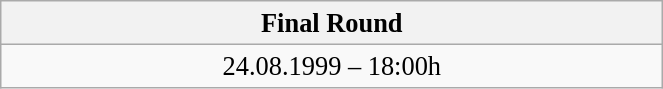<table class="wikitable" style=" text-align:center; font-size:110%;" width="35%">
<tr>
<th colspan="2">Final Round</th>
</tr>
<tr>
<td colspan="2">24.08.1999 – 18:00h</td>
</tr>
</table>
